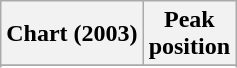<table class="wikitable plainrowheaders sortable" style="text-align:center;" border="1">
<tr>
<th scope="col">Chart (2003)</th>
<th scope="col">Peak<br>position</th>
</tr>
<tr>
</tr>
<tr>
</tr>
<tr>
</tr>
</table>
